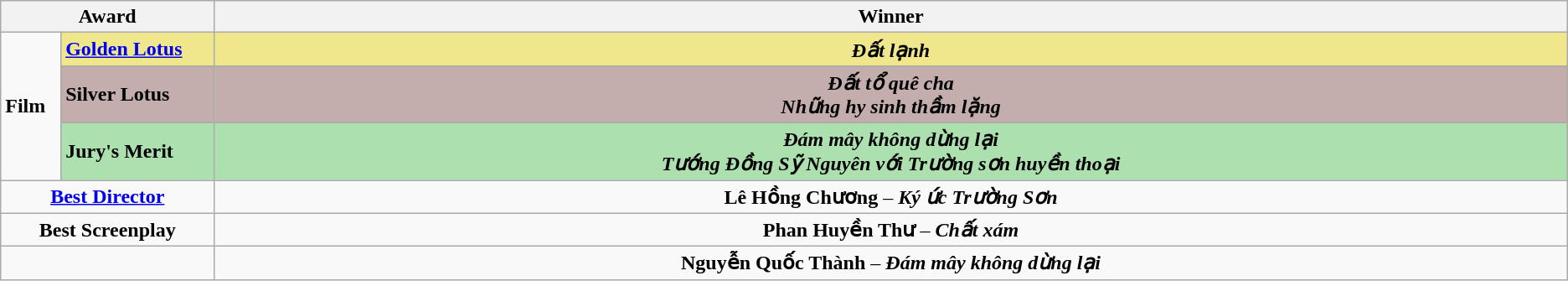<table class=wikitable>
<tr>
<th width="12%" colspan="2">Award</th>
<th width="76%">Winner</th>
</tr>
<tr>
<td rowspan="3"><strong>Film</strong></td>
<td style="background:#F0E68C"><strong><a href='#'>Golden Lotus</a></strong></td>
<td style="background:#F0E68C" align=center><strong><em>Đất lạnh</em></strong></td>
</tr>
<tr>
<td style="background:#C4AEAD"><strong>Silver Lotus</strong></td>
<td style="background:#C4AEAD" align=center><strong><em>Đất tổ quê cha</em></strong><br><strong><em>Những hy sinh thầm lặng</em></strong></td>
</tr>
<tr>
<td style="background:#ACE1AF"><strong>Jury's Merit</strong></td>
<td style="background:#ACE1AF" align=center><strong><em>Đám mây không dừng lại</em></strong><br><strong><em>Tướng Đồng Sỹ Nguyên với Trường sơn huyền thoại</em></strong></td>
</tr>
<tr>
<td colspan="2" align=center><strong><a href='#'>Best Director</a></strong></td>
<td align=center><strong>Lê Hồng Chương</strong> – <strong><em>Ký ức Trường Sơn</em></strong></td>
</tr>
<tr>
<td colspan="2" align=center><strong>Best Screenplay</strong></td>
<td align=center><strong>Phan Huyền Thư</strong> – <strong><em>Chất xám</em></strong></td>
</tr>
<tr>
<td colspan="2" align=center><strong></strong></td>
<td align=center><strong>Nguyễn Quốc Thành</strong> – <strong><em>Đám mây không dừng lại</em></strong></td>
</tr>
</table>
